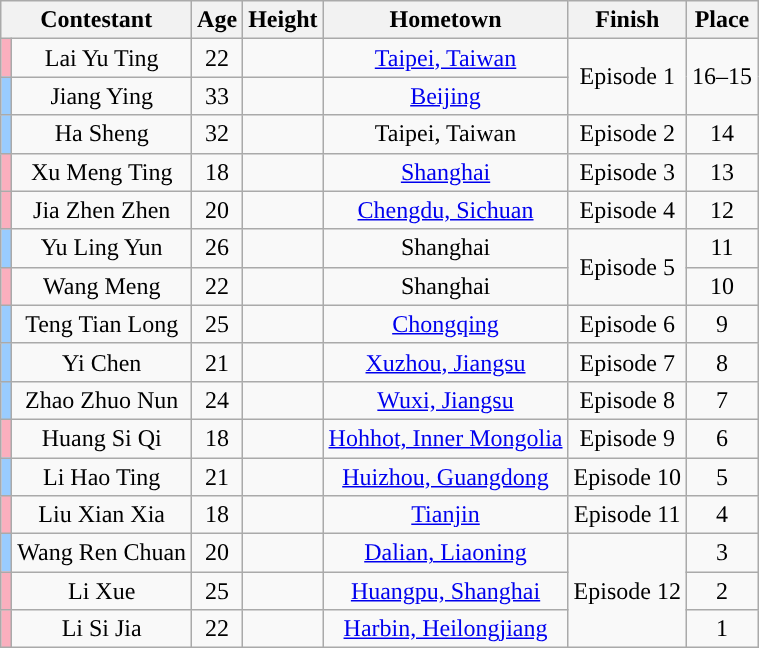<table class="wikitable sortable" style="text-align:center;">
<tr>
<th colspan="2">Contestant</th>
<th>Age</th>
<th>Height</th>
<th>Hometown</th>
<th>Finish</th>
<th>Place</th>
</tr>
<tr>
<td style="background:#faafbe"></td>
<td>Lai Yu Ting</td>
<td>22</td>
<td></td>
<td><a href='#'>Taipei, Taiwan</a></td>
<td rowspan="2">Episode 1</td>
<td rowspan="2">16–15</td>
</tr>
<tr>
<td style="background:#9cf;"></td>
<td>Jiang Ying</td>
<td>33</td>
<td></td>
<td><a href='#'>Beijing</a></td>
</tr>
<tr>
<td style="background:#9cf;"></td>
<td>Ha Sheng</td>
<td>32</td>
<td></td>
<td>Taipei, Taiwan</td>
<td>Episode 2</td>
<td>14</td>
</tr>
<tr>
<td style="background:#faafbe"></td>
<td>Xu Meng Ting</td>
<td>18</td>
<td></td>
<td><a href='#'>Shanghai</a></td>
<td>Episode 3</td>
<td>13</td>
</tr>
<tr>
<td style="background:#faafbe"></td>
<td>Jia Zhen Zhen</td>
<td>20</td>
<td></td>
<td><a href='#'>Chengdu, Sichuan</a></td>
<td>Episode 4</td>
<td>12</td>
</tr>
<tr>
<td style="background:#9cf;"></td>
<td>Yu Ling Yun</td>
<td>26</td>
<td></td>
<td>Shanghai</td>
<td rowspan="2">Episode 5</td>
<td>11</td>
</tr>
<tr>
<td style="background:#faafbe"></td>
<td>Wang Meng</td>
<td>22</td>
<td></td>
<td>Shanghai</td>
<td>10</td>
</tr>
<tr>
<td style="background:#9cf;"></td>
<td>Teng Tian Long</td>
<td>25</td>
<td></td>
<td><a href='#'>Chongqing</a></td>
<td>Episode 6</td>
<td>9</td>
</tr>
<tr>
<td style="background:#9cf;"></td>
<td>Yi Chen</td>
<td>21</td>
<td></td>
<td><a href='#'>Xuzhou, Jiangsu</a></td>
<td>Episode 7</td>
<td>8</td>
</tr>
<tr>
<td style="background:#9cf;"></td>
<td>Zhao Zhuo Nun</td>
<td>24</td>
<td></td>
<td><a href='#'>Wuxi, Jiangsu</a></td>
<td>Episode 8</td>
<td>7</td>
</tr>
<tr>
<td style="background:#faafbe"></td>
<td>Huang Si Qi</td>
<td>18</td>
<td></td>
<td><a href='#'>Hohhot, Inner Mongolia</a></td>
<td>Episode 9</td>
<td>6</td>
</tr>
<tr>
<td style="background:#9cf;"></td>
<td>Li Hao Ting</td>
<td>21</td>
<td></td>
<td><a href='#'>Huizhou, Guangdong</a></td>
<td>Episode 10</td>
<td>5</td>
</tr>
<tr>
<td style="background:#faafbe"></td>
<td>Liu Xian Xia</td>
<td>18</td>
<td></td>
<td><a href='#'>Tianjin</a></td>
<td>Episode 11</td>
<td>4</td>
</tr>
<tr>
<td style="background:#9cf;"></td>
<td>Wang Ren Chuan</td>
<td>20</td>
<td></td>
<td><a href='#'>Dalian, Liaoning</a></td>
<td rowspan="3">Episode 12</td>
<td>3</td>
</tr>
<tr>
<td style="background:#faafbe"></td>
<td>Li Xue</td>
<td>25</td>
<td></td>
<td><a href='#'>Huangpu, Shanghai</a></td>
<td>2</td>
</tr>
<tr>
<td style="background:#faafbe"></td>
<td>Li Si Jia</td>
<td>22</td>
<td></td>
<td><a href='#'>Harbin, Heilongjiang</a></td>
<td>1</td>
</tr>
</table>
